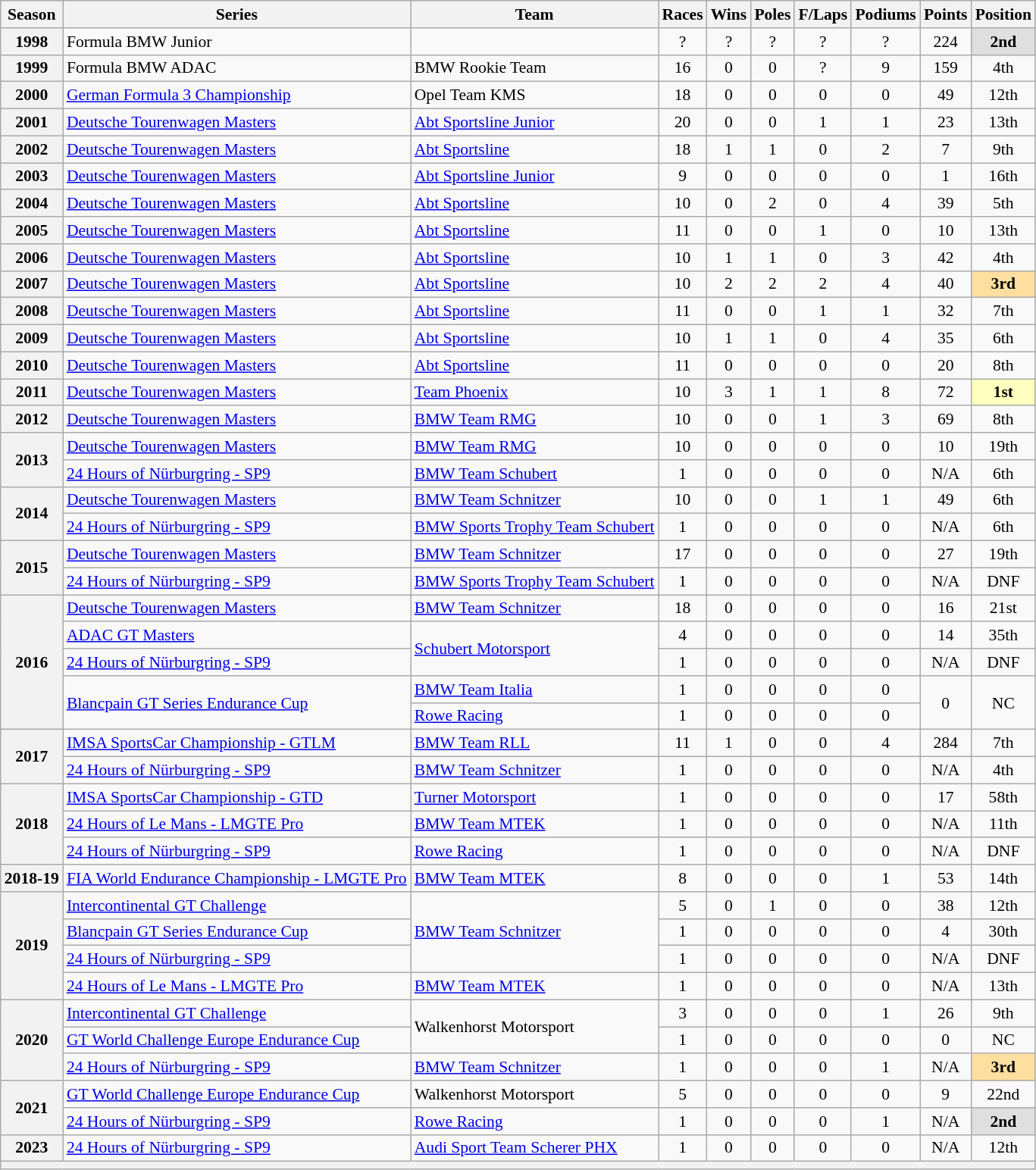<table class="wikitable" style="font-size: 90%; text-align:center">
<tr>
<th>Season</th>
<th>Series</th>
<th>Team</th>
<th>Races</th>
<th>Wins</th>
<th>Poles</th>
<th>F/Laps</th>
<th>Podiums</th>
<th>Points</th>
<th>Position</th>
</tr>
<tr>
<th>1998</th>
<td align=left>Formula BMW Junior</td>
<td></td>
<td>?</td>
<td>?</td>
<td>?</td>
<td>?</td>
<td>?</td>
<td>224</td>
<td style="background:#DFDFDF;"><strong>2nd</strong></td>
</tr>
<tr>
<th>1999</th>
<td align=left>Formula BMW ADAC</td>
<td align=left>BMW Rookie Team</td>
<td>16</td>
<td>0</td>
<td>0</td>
<td>?</td>
<td>9</td>
<td>159</td>
<td>4th</td>
</tr>
<tr>
<th>2000</th>
<td align=left><a href='#'>German Formula 3 Championship</a></td>
<td align=left>Opel Team KMS</td>
<td>18</td>
<td>0</td>
<td>0</td>
<td>0</td>
<td>0</td>
<td>49</td>
<td>12th</td>
</tr>
<tr>
<th>2001</th>
<td align=left><a href='#'>Deutsche Tourenwagen Masters</a></td>
<td align=left><a href='#'>Abt Sportsline Junior</a></td>
<td>20</td>
<td>0</td>
<td>0</td>
<td>1</td>
<td>1</td>
<td>23</td>
<td>13th</td>
</tr>
<tr>
<th>2002</th>
<td align=left><a href='#'>Deutsche Tourenwagen Masters</a></td>
<td align=left><a href='#'>Abt Sportsline</a></td>
<td>18</td>
<td>1</td>
<td>1</td>
<td>0</td>
<td>2</td>
<td>7</td>
<td>9th</td>
</tr>
<tr>
<th>2003</th>
<td align=left><a href='#'>Deutsche Tourenwagen Masters</a></td>
<td align=left><a href='#'>Abt Sportsline Junior</a></td>
<td>9</td>
<td>0</td>
<td>0</td>
<td>0</td>
<td>0</td>
<td>1</td>
<td>16th</td>
</tr>
<tr>
<th>2004</th>
<td align=left><a href='#'>Deutsche Tourenwagen Masters</a></td>
<td align=left><a href='#'>Abt Sportsline</a></td>
<td>10</td>
<td>0</td>
<td>2</td>
<td>0</td>
<td>4</td>
<td>39</td>
<td>5th</td>
</tr>
<tr>
<th>2005</th>
<td align=left><a href='#'>Deutsche Tourenwagen Masters</a></td>
<td align=left><a href='#'>Abt Sportsline</a></td>
<td>11</td>
<td>0</td>
<td>0</td>
<td>1</td>
<td>0</td>
<td>10</td>
<td>13th</td>
</tr>
<tr>
<th>2006</th>
<td align=left><a href='#'>Deutsche Tourenwagen Masters</a></td>
<td align=left><a href='#'>Abt Sportsline</a></td>
<td>10</td>
<td>1</td>
<td>1</td>
<td>0</td>
<td>3</td>
<td>42</td>
<td>4th</td>
</tr>
<tr>
<th>2007</th>
<td align=left><a href='#'>Deutsche Tourenwagen Masters</a></td>
<td align=left><a href='#'>Abt Sportsline</a></td>
<td>10</td>
<td>2</td>
<td>2</td>
<td>2</td>
<td>4</td>
<td>40</td>
<td style="background:#FFDF9F;"><strong>3rd</strong></td>
</tr>
<tr>
<th>2008</th>
<td align=left><a href='#'>Deutsche Tourenwagen Masters</a></td>
<td align=left><a href='#'>Abt Sportsline</a></td>
<td>11</td>
<td>0</td>
<td>0</td>
<td>1</td>
<td>1</td>
<td>32</td>
<td>7th</td>
</tr>
<tr>
<th>2009</th>
<td align=left><a href='#'>Deutsche Tourenwagen Masters</a></td>
<td align=left><a href='#'>Abt Sportsline</a></td>
<td>10</td>
<td>1</td>
<td>1</td>
<td>0</td>
<td>4</td>
<td>35</td>
<td>6th</td>
</tr>
<tr>
<th>2010</th>
<td align=left><a href='#'>Deutsche Tourenwagen Masters</a></td>
<td align=left><a href='#'>Abt Sportsline</a></td>
<td>11</td>
<td>0</td>
<td>0</td>
<td>0</td>
<td>0</td>
<td>20</td>
<td>8th</td>
</tr>
<tr>
<th>2011</th>
<td align=left><a href='#'>Deutsche Tourenwagen Masters</a></td>
<td align=left><a href='#'>Team Phoenix</a></td>
<td>10</td>
<td>3</td>
<td>1</td>
<td>1</td>
<td>8</td>
<td>72</td>
<td style="background:#FFFFBF;"><strong>1st</strong></td>
</tr>
<tr>
<th>2012</th>
<td align=left><a href='#'>Deutsche Tourenwagen Masters</a></td>
<td align=left><a href='#'>BMW Team RMG</a></td>
<td>10</td>
<td>0</td>
<td>0</td>
<td>1</td>
<td>3</td>
<td>69</td>
<td>8th</td>
</tr>
<tr>
<th rowspan="2">2013</th>
<td align=left><a href='#'>Deutsche Tourenwagen Masters</a></td>
<td align=left><a href='#'>BMW Team RMG</a></td>
<td>10</td>
<td>0</td>
<td>0</td>
<td>0</td>
<td>0</td>
<td>10</td>
<td>19th</td>
</tr>
<tr>
<td align=left><a href='#'>24 Hours of Nürburgring - SP9</a></td>
<td align=left><a href='#'>BMW Team Schubert</a></td>
<td>1</td>
<td>0</td>
<td>0</td>
<td>0</td>
<td>0</td>
<td>N/A</td>
<td>6th</td>
</tr>
<tr>
<th rowspan="2">2014</th>
<td align="left"><a href='#'>Deutsche Tourenwagen Masters</a></td>
<td align="left"><a href='#'>BMW Team Schnitzer</a></td>
<td>10</td>
<td>0</td>
<td>0</td>
<td>1</td>
<td>1</td>
<td>49</td>
<td>6th</td>
</tr>
<tr>
<td align=left><a href='#'>24 Hours of Nürburgring - SP9</a></td>
<td align=left><a href='#'>BMW Sports Trophy Team Schubert</a></td>
<td>1</td>
<td>0</td>
<td>0</td>
<td>0</td>
<td>0</td>
<td>N/A</td>
<td>6th</td>
</tr>
<tr>
<th rowspan="2">2015</th>
<td align="left"><a href='#'>Deutsche Tourenwagen Masters</a></td>
<td align="left"><a href='#'>BMW Team Schnitzer</a></td>
<td>17</td>
<td>0</td>
<td>0</td>
<td>0</td>
<td>0</td>
<td>27</td>
<td>19th</td>
</tr>
<tr>
<td align=left><a href='#'>24 Hours of Nürburgring - SP9</a></td>
<td align=left><a href='#'>BMW Sports Trophy Team Schubert</a></td>
<td>1</td>
<td>0</td>
<td>0</td>
<td>0</td>
<td>0</td>
<td>N/A</td>
<td>DNF</td>
</tr>
<tr>
<th rowspan="5">2016</th>
<td align="left"><a href='#'>Deutsche Tourenwagen Masters</a></td>
<td align="left"><a href='#'>BMW Team Schnitzer</a></td>
<td>18</td>
<td>0</td>
<td>0</td>
<td>0</td>
<td>0</td>
<td>16</td>
<td>21st</td>
</tr>
<tr>
<td align="left"><a href='#'>ADAC GT Masters</a></td>
<td rowspan="2" align="left"><a href='#'>Schubert Motorsport</a></td>
<td>4</td>
<td>0</td>
<td>0</td>
<td>0</td>
<td>0</td>
<td>14</td>
<td>35th</td>
</tr>
<tr>
<td align=left><a href='#'>24 Hours of Nürburgring - SP9</a></td>
<td>1</td>
<td>0</td>
<td>0</td>
<td>0</td>
<td>0</td>
<td>N/A</td>
<td>DNF</td>
</tr>
<tr>
<td align=left rowspan=2><a href='#'>Blancpain GT Series Endurance Cup</a></td>
<td align=left><a href='#'>BMW Team Italia</a></td>
<td>1</td>
<td>0</td>
<td>0</td>
<td>0</td>
<td>0</td>
<td rowspan=2>0</td>
<td rowspan=2>NC</td>
</tr>
<tr>
<td align=left><a href='#'>Rowe Racing</a></td>
<td>1</td>
<td>0</td>
<td>0</td>
<td>0</td>
<td>0</td>
</tr>
<tr>
<th rowspan="2">2017</th>
<td align=left><a href='#'>IMSA SportsCar Championship - GTLM</a></td>
<td align=left><a href='#'>BMW Team RLL</a></td>
<td>11</td>
<td>1</td>
<td>0</td>
<td>0</td>
<td>4</td>
<td>284</td>
<td>7th</td>
</tr>
<tr>
<td align=left><a href='#'>24 Hours of Nürburgring - SP9</a></td>
<td align=left><a href='#'>BMW Team Schnitzer</a></td>
<td>1</td>
<td>0</td>
<td>0</td>
<td>0</td>
<td>0</td>
<td>N/A</td>
<td>4th</td>
</tr>
<tr>
<th rowspan="3">2018</th>
<td align="left"><a href='#'>IMSA SportsCar Championship - GTD</a></td>
<td align="left"><a href='#'>Turner Motorsport</a></td>
<td>1</td>
<td>0</td>
<td>0</td>
<td>0</td>
<td>0</td>
<td>17</td>
<td>58th</td>
</tr>
<tr>
<td align=left><a href='#'>24 Hours of Le Mans - LMGTE Pro</a></td>
<td align=left><a href='#'>BMW Team MTEK</a></td>
<td>1</td>
<td>0</td>
<td>0</td>
<td>0</td>
<td>0</td>
<td>N/A</td>
<td>11th</td>
</tr>
<tr>
<td align=left><a href='#'>24 Hours of Nürburgring - SP9</a></td>
<td align=left><a href='#'>Rowe Racing</a></td>
<td>1</td>
<td>0</td>
<td>0</td>
<td>0</td>
<td>0</td>
<td>N/A</td>
<td>DNF</td>
</tr>
<tr>
<th>2018-19</th>
<td align=left><a href='#'>FIA World Endurance Championship - LMGTE Pro</a></td>
<td align=left><a href='#'>BMW Team MTEK</a></td>
<td>8</td>
<td>0</td>
<td>0</td>
<td>0</td>
<td>1</td>
<td>53</td>
<td>14th</td>
</tr>
<tr>
<th rowspan="4">2019</th>
<td align=left><a href='#'>Intercontinental GT Challenge</a></td>
<td rowspan="3" align="left"><a href='#'>BMW Team Schnitzer</a></td>
<td>5</td>
<td>0</td>
<td>1</td>
<td>0</td>
<td>0</td>
<td>38</td>
<td>12th</td>
</tr>
<tr>
<td align=left><a href='#'>Blancpain GT Series Endurance Cup</a></td>
<td>1</td>
<td>0</td>
<td>0</td>
<td>0</td>
<td>0</td>
<td>4</td>
<td>30th</td>
</tr>
<tr>
<td align=left><a href='#'>24 Hours of Nürburgring - SP9</a></td>
<td>1</td>
<td>0</td>
<td>0</td>
<td>0</td>
<td>0</td>
<td>N/A</td>
<td>DNF</td>
</tr>
<tr>
<td align=left><a href='#'>24 Hours of Le Mans - LMGTE Pro</a></td>
<td align=left><a href='#'>BMW Team MTEK</a></td>
<td>1</td>
<td>0</td>
<td>0</td>
<td>0</td>
<td>0</td>
<td>N/A</td>
<td>13th</td>
</tr>
<tr>
<th rowspan="3">2020</th>
<td align=left><a href='#'>Intercontinental GT Challenge</a></td>
<td rowspan="2" align="left">Walkenhorst Motorsport</td>
<td>3</td>
<td>0</td>
<td>0</td>
<td>0</td>
<td>1</td>
<td>26</td>
<td>9th</td>
</tr>
<tr>
<td align=left><a href='#'>GT World Challenge Europe Endurance Cup</a></td>
<td>1</td>
<td>0</td>
<td>0</td>
<td>0</td>
<td>0</td>
<td>0</td>
<td>NC</td>
</tr>
<tr>
<td align=left><a href='#'>24 Hours of Nürburgring - SP9</a></td>
<td align=left><a href='#'>BMW Team Schnitzer</a></td>
<td>1</td>
<td>0</td>
<td>0</td>
<td>0</td>
<td>1</td>
<td>N/A</td>
<td style="background:#FFDF9F;"><strong>3rd</strong></td>
</tr>
<tr>
<th rowspan="2">2021</th>
<td align="left"><a href='#'>GT World Challenge Europe Endurance Cup</a></td>
<td align="left">Walkenhorst Motorsport</td>
<td>5</td>
<td>0</td>
<td>0</td>
<td>0</td>
<td>0</td>
<td>9</td>
<td>22nd</td>
</tr>
<tr>
<td align=left><a href='#'>24 Hours of Nürburgring - SP9</a></td>
<td align=left><a href='#'>Rowe Racing</a></td>
<td>1</td>
<td>0</td>
<td>0</td>
<td>0</td>
<td>1</td>
<td>N/A</td>
<td style="background:#DFDFDF;"><strong>2nd</strong></td>
</tr>
<tr>
<th>2023</th>
<td align=left><a href='#'>24 Hours of Nürburgring - SP9</a></td>
<td align=left><a href='#'>Audi Sport Team Scherer PHX</a></td>
<td>1</td>
<td>0</td>
<td>0</td>
<td>0</td>
<td>0</td>
<td>N/A</td>
<td>12th</td>
</tr>
<tr>
<th colspan="10"></th>
</tr>
</table>
